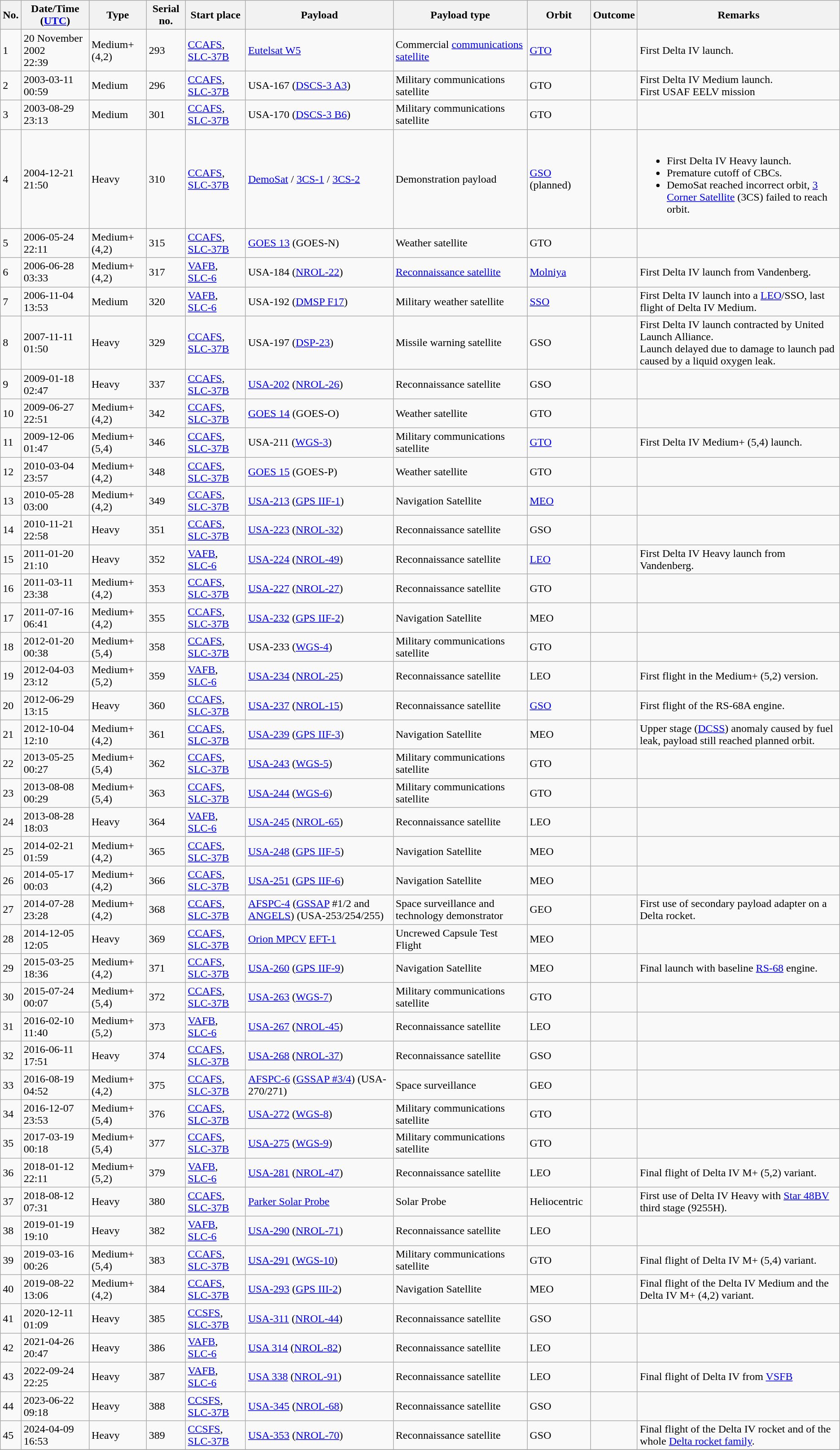<table class="wikitable sortable collapsible" style="margin: 1em 1em 1em 0";>
<tr>
<th>No.</th>
<th>Date/Time<br>(<a href='#'>UTC</a>)</th>
<th>Type</th>
<th>Serial no.</th>
<th>Start place</th>
<th>Payload</th>
<th>Payload type</th>
<th>Orbit</th>
<th>Outcome</th>
<th>Remarks</th>
</tr>
<tr>
<td>1</td>
<td>20 November 2002<br>22:39</td>
<td>Medium+ (4,2)</td>
<td>293</td>
<td><a href='#'>CCAFS</a>, <a href='#'>SLC-37B</a></td>
<td><a href='#'>Eutelsat W5</a></td>
<td>Commercial <a href='#'>communications satellite</a></td>
<td><a href='#'>GTO</a></td>
<td></td>
<td>First Delta IV launch.</td>
</tr>
<tr>
<td>2</td>
<td>2003-03-11<br>00:59</td>
<td>Medium</td>
<td>296</td>
<td><a href='#'>CCAFS</a>, <a href='#'>SLC-37B</a></td>
<td>USA-167 (<a href='#'>DSCS-3 A3</a>)</td>
<td>Military communications satellite</td>
<td>GTO</td>
<td></td>
<td>First Delta IV Medium launch.<br>First USAF EELV mission</td>
</tr>
<tr>
<td>3</td>
<td>2003-08-29<br>23:13</td>
<td>Medium</td>
<td>301</td>
<td><a href='#'>CCAFS</a>, <a href='#'>SLC-37B</a></td>
<td>USA-170 (<a href='#'>DSCS-3 B6</a>)</td>
<td>Military communications satellite</td>
<td>GTO</td>
<td></td>
<td></td>
</tr>
<tr>
<td>4</td>
<td>2004-12-21<br>21:50</td>
<td>Heavy</td>
<td>310</td>
<td><a href='#'>CCAFS</a>, <a href='#'>SLC-37B</a></td>
<td><a href='#'>DemoSat</a> / <a href='#'>3CS-1</a> / <a href='#'>3CS-2</a></td>
<td>Demonstration payload</td>
<td><a href='#'>GSO</a> (planned)</td>
<td></td>
<td><br><ul><li>First Delta IV Heavy launch.</li><li>Premature cutoff of CBCs.</li><li>DemoSat reached incorrect orbit, <a href='#'>3 Corner Satellite</a> (3CS) failed to reach orbit.</li></ul></td>
</tr>
<tr>
<td>5</td>
<td>2006-05-24<br>22:11</td>
<td>Medium+ (4,2)</td>
<td>315</td>
<td><a href='#'>CCAFS</a>, <a href='#'>SLC-37B</a></td>
<td><a href='#'>GOES 13</a> (GOES-N)</td>
<td>Weather satellite</td>
<td>GTO</td>
<td></td>
<td></td>
</tr>
<tr>
<td>6</td>
<td>2006-06-28<br>03:33</td>
<td>Medium+ (4,2)</td>
<td>317</td>
<td><a href='#'>VAFB</a>, <a href='#'>SLC-6</a></td>
<td>USA-184 (<a href='#'>NROL-22</a>)</td>
<td><a href='#'>Reconnaissance satellite</a></td>
<td><a href='#'>Molniya</a></td>
<td></td>
<td>First Delta IV launch from Vandenberg.</td>
</tr>
<tr>
<td>7</td>
<td>2006-11-04<br>13:53</td>
<td>Medium</td>
<td>320</td>
<td><a href='#'>VAFB</a>, <a href='#'>SLC-6</a></td>
<td>USA-192 (<a href='#'>DMSP F17</a>)</td>
<td>Military weather satellite</td>
<td><a href='#'>SSO</a></td>
<td></td>
<td>First Delta IV launch into a <a href='#'>LEO</a>/SSO, last flight of Delta IV Medium.</td>
</tr>
<tr>
<td>8</td>
<td>2007-11-11<br>01:50</td>
<td>Heavy</td>
<td>329</td>
<td><a href='#'>CCAFS</a>, <a href='#'>SLC-37B</a></td>
<td>USA-197 (<a href='#'>DSP-23</a>)</td>
<td>Missile warning satellite</td>
<td>GSO</td>
<td></td>
<td>First Delta IV launch contracted by United Launch Alliance.<br>Launch delayed due to damage to launch pad caused by a liquid oxygen leak.</td>
</tr>
<tr>
<td>9</td>
<td>2009-01-18<br>02:47</td>
<td>Heavy</td>
<td>337</td>
<td><a href='#'>CCAFS</a>, <a href='#'>SLC-37B</a></td>
<td><a href='#'>USA-202</a> (<a href='#'>NROL-26</a>)</td>
<td>Reconnaissance satellite</td>
<td>GSO</td>
<td></td>
<td></td>
</tr>
<tr>
<td>10</td>
<td>2009-06-27<br>22:51</td>
<td>Medium+ (4,2)</td>
<td>342</td>
<td><a href='#'>CCAFS</a>, <a href='#'>SLC-37B</a></td>
<td><a href='#'>GOES 14</a> (GOES-O)</td>
<td>Weather satellite</td>
<td>GTO</td>
<td></td>
<td></td>
</tr>
<tr>
<td>11</td>
<td>2009-12-06<br>01:47</td>
<td>Medium+ (5,4)</td>
<td>346</td>
<td><a href='#'>CCAFS</a>, <a href='#'>SLC-37B</a></td>
<td>USA-211 (<a href='#'>WGS-3</a>)</td>
<td>Military communications satellite</td>
<td><a href='#'>GTO</a></td>
<td></td>
<td>First Delta IV Medium+ (5,4) launch.</td>
</tr>
<tr>
<td>12</td>
<td>2010-03-04<br>23:57</td>
<td>Medium+ (4,2)</td>
<td>348</td>
<td><a href='#'>CCAFS</a>, <a href='#'>SLC-37B</a></td>
<td><a href='#'>GOES 15</a> (GOES-P)</td>
<td>Weather satellite</td>
<td>GTO</td>
<td></td>
<td></td>
</tr>
<tr>
<td>13</td>
<td>2010-05-28<br>03:00</td>
<td>Medium+ (4,2)</td>
<td>349</td>
<td><a href='#'>CCAFS</a>, <a href='#'>SLC-37B</a></td>
<td><a href='#'>USA-213</a> (<a href='#'>GPS IIF-1</a>)</td>
<td>Navigation Satellite</td>
<td><a href='#'>MEO</a></td>
<td></td>
<td></td>
</tr>
<tr>
<td>14</td>
<td>2010-11-21<br>22:58</td>
<td>Heavy</td>
<td>351</td>
<td><a href='#'>CCAFS</a>, <a href='#'>SLC-37B</a></td>
<td><a href='#'>USA-223</a> (<a href='#'>NROL-32</a>)</td>
<td>Reconnaissance satellite</td>
<td>GSO</td>
<td></td>
<td></td>
</tr>
<tr>
<td>15</td>
<td>2011-01-20<br>21:10</td>
<td>Heavy</td>
<td>352</td>
<td><a href='#'>VAFB</a>, <a href='#'>SLC-6</a></td>
<td><a href='#'>USA-224</a> (<a href='#'>NROL-49</a>)</td>
<td>Reconnaissance satellite</td>
<td><a href='#'>LEO</a></td>
<td></td>
<td>First Delta IV Heavy launch from Vandenberg.</td>
</tr>
<tr>
<td>16</td>
<td>2011-03-11<br>23:38</td>
<td>Medium+ (4,2)</td>
<td>353</td>
<td><a href='#'>CCAFS</a>, <a href='#'>SLC-37B</a></td>
<td><a href='#'>USA-227</a> (<a href='#'>NROL-27</a>)</td>
<td>Reconnaissance satellite</td>
<td>GTO</td>
<td></td>
<td></td>
</tr>
<tr>
<td>17</td>
<td>2011-07-16<br>06:41</td>
<td>Medium+ (4,2)</td>
<td>355</td>
<td><a href='#'>CCAFS</a>, <a href='#'>SLC-37B</a></td>
<td><a href='#'>USA-232</a> (<a href='#'>GPS IIF-2</a>)</td>
<td>Navigation Satellite</td>
<td>MEO</td>
<td></td>
<td></td>
</tr>
<tr>
<td>18</td>
<td>2012-01-20<br>00:38</td>
<td>Medium+ (5,4)</td>
<td>358</td>
<td><a href='#'>CCAFS</a>, <a href='#'>SLC-37B</a></td>
<td>USA-233 (<a href='#'>WGS-4</a>)</td>
<td>Military communications satellite</td>
<td>GTO</td>
<td></td>
<td></td>
</tr>
<tr>
<td>19</td>
<td>2012-04-03<br>23:12</td>
<td>Medium+ (5,2)</td>
<td>359</td>
<td><a href='#'>VAFB</a>, <a href='#'>SLC-6</a></td>
<td><a href='#'>USA-234</a> (<a href='#'>NROL-25</a>)</td>
<td>Reconnaissance satellite</td>
<td>LEO</td>
<td></td>
<td>First flight in the Medium+ (5,2) version.</td>
</tr>
<tr>
<td>20</td>
<td>2012-06-29<br>13:15</td>
<td>Heavy</td>
<td>360</td>
<td><a href='#'>CCAFS</a>, <a href='#'>SLC-37B</a></td>
<td><a href='#'>USA-237</a> (<a href='#'>NROL-15</a>)</td>
<td>Reconnaissance satellite</td>
<td><a href='#'>GSO</a></td>
<td></td>
<td>First flight of the RS-68A engine.</td>
</tr>
<tr>
<td>21</td>
<td>2012-10-04<br>12:10</td>
<td>Medium+ (4,2)</td>
<td>361</td>
<td><a href='#'>CCAFS</a>, <a href='#'>SLC-37B</a></td>
<td><a href='#'>USA-239</a> (<a href='#'>GPS IIF-3</a>)</td>
<td>Navigation Satellite</td>
<td>MEO</td>
<td></td>
<td>Upper stage (<a href='#'>DCSS</a>) anomaly caused by fuel leak, payload still reached planned orbit.</td>
</tr>
<tr>
<td>22</td>
<td>2013-05-25<br>00:27</td>
<td>Medium+ (5,4)</td>
<td>362</td>
<td><a href='#'>CCAFS</a>, <a href='#'>SLC-37B</a></td>
<td><a href='#'>USA-243</a> (<a href='#'>WGS-5</a>)</td>
<td>Military communications satellite</td>
<td>GTO</td>
<td></td>
<td></td>
</tr>
<tr>
<td>23</td>
<td>2013-08-08<br>00:29</td>
<td>Medium+ (5,4)</td>
<td>363</td>
<td><a href='#'>CCAFS</a>, <a href='#'>SLC-37B</a></td>
<td><a href='#'>USA-244</a> (<a href='#'>WGS-6</a>)</td>
<td>Military communications satellite</td>
<td>GTO</td>
<td></td>
<td></td>
</tr>
<tr>
<td>24</td>
<td>2013-08-28<br>18:03</td>
<td>Heavy</td>
<td>364</td>
<td><a href='#'>VAFB</a>, <a href='#'>SLC-6</a></td>
<td><a href='#'>USA-245</a> (<a href='#'>NROL-65</a>)</td>
<td>Reconnaissance satellite</td>
<td>LEO</td>
<td></td>
<td></td>
</tr>
<tr>
<td>25</td>
<td>2014-02-21<br>01:59</td>
<td>Medium+ (4,2)</td>
<td>365</td>
<td><a href='#'>CCAFS</a>, <a href='#'>SLC-37B</a></td>
<td><a href='#'>USA-248</a> (<a href='#'>GPS IIF-5</a>)</td>
<td>Navigation Satellite</td>
<td>MEO</td>
<td></td>
<td></td>
</tr>
<tr>
<td>26</td>
<td>2014-05-17<br>00:03</td>
<td>Medium+ (4,2)</td>
<td>366</td>
<td><a href='#'>CCAFS</a>, <a href='#'>SLC-37B</a></td>
<td><a href='#'>USA-251</a> (<a href='#'>GPS IIF-6</a>)</td>
<td>Navigation Satellite</td>
<td>MEO</td>
<td></td>
<td></td>
</tr>
<tr>
<td>27</td>
<td>2014-07-28<br>23:28</td>
<td>Medium+ (4,2)</td>
<td>368</td>
<td><a href='#'>CCAFS</a>, <a href='#'>SLC-37B</a></td>
<td><a href='#'>AFSPC-4</a> (<a href='#'>GSSAP</a> #1/2 and <a href='#'>ANGELS</a>) (USA-253/254/255)</td>
<td>Space surveillance and technology demonstrator</td>
<td>GEO</td>
<td></td>
<td>First use of secondary payload adapter on a Delta rocket.</td>
</tr>
<tr>
<td>28</td>
<td>2014-12-05<br>12:05</td>
<td>Heavy</td>
<td>369</td>
<td><a href='#'>CCAFS</a>, <a href='#'>SLC-37B</a></td>
<td><a href='#'>Orion MPCV</a> <a href='#'>EFT-1</a></td>
<td>Uncrewed Capsule Test Flight</td>
<td>MEO</td>
<td></td>
<td></td>
</tr>
<tr>
<td>29</td>
<td>2015-03-25<br>18:36</td>
<td>Medium+ (4,2)</td>
<td>371</td>
<td><a href='#'>CCAFS</a>, <a href='#'>SLC-37B</a></td>
<td><a href='#'>USA-260</a> (<a href='#'>GPS IIF-9</a>)</td>
<td>Navigation Satellite</td>
<td>MEO</td>
<td></td>
<td>Final launch with baseline <a href='#'>RS-68</a> engine.</td>
</tr>
<tr>
<td>30</td>
<td>2015-07-24<br>00:07</td>
<td>Medium+ (5,4)</td>
<td>372</td>
<td><a href='#'>CCAFS</a>, <a href='#'>SLC-37B</a></td>
<td><a href='#'>USA-263</a> (<a href='#'>WGS-7</a>)</td>
<td>Military communications satellite</td>
<td>GTO</td>
<td></td>
<td></td>
</tr>
<tr>
<td>31</td>
<td>2016-02-10<br>11:40</td>
<td>Medium+ (5,2)</td>
<td>373</td>
<td><a href='#'>VAFB</a>, <a href='#'>SLC-6</a></td>
<td><a href='#'>USA-267</a> (<a href='#'>NROL-45</a>)</td>
<td>Reconnaissance satellite</td>
<td>LEO</td>
<td></td>
<td></td>
</tr>
<tr>
<td>32</td>
<td>2016-06-11<br>17:51</td>
<td>Heavy</td>
<td>374</td>
<td><a href='#'>CCAFS</a>, <a href='#'>SLC-37B</a></td>
<td><a href='#'>USA-268</a> (<a href='#'>NROL-37</a>)</td>
<td>Reconnaissance satellite</td>
<td>GSO</td>
<td></td>
<td></td>
</tr>
<tr>
<td>33</td>
<td>2016-08-19<br>04:52</td>
<td>Medium+ (4,2)</td>
<td>375</td>
<td><a href='#'>CCAFS</a>, <a href='#'>SLC-37B</a></td>
<td><a href='#'>AFSPC-6</a> (<a href='#'>GSSAP #3/4</a>) (USA-270/271)</td>
<td>Space surveillance</td>
<td>GEO</td>
<td></td>
<td></td>
</tr>
<tr>
<td>34</td>
<td>2016-12-07<br>23:53</td>
<td>Medium+ (5,4)</td>
<td>376</td>
<td><a href='#'>CCAFS</a>, <a href='#'>SLC-37B</a></td>
<td><a href='#'>USA-272</a> (<a href='#'>WGS-8</a>)</td>
<td>Military communications satellite</td>
<td>GTO</td>
<td></td>
<td></td>
</tr>
<tr>
<td>35</td>
<td>2017-03-19<br>00:18</td>
<td>Medium+ (5,4)</td>
<td>377</td>
<td><a href='#'>CCAFS</a>, <a href='#'>SLC-37B</a></td>
<td><a href='#'>USA-275</a> (<a href='#'>WGS-9</a>)</td>
<td>Military communications satellite</td>
<td>GTO</td>
<td></td>
<td></td>
</tr>
<tr>
<td>36</td>
<td>2018-01-12<br>22:11</td>
<td>Medium+ (5,2)</td>
<td>379</td>
<td><a href='#'>VAFB</a>, <a href='#'>SLC-6</a></td>
<td><a href='#'>USA-281</a> (<a href='#'>NROL-47</a>)</td>
<td>Reconnaissance satellite</td>
<td>LEO</td>
<td></td>
<td>Final flight of Delta IV M+ (5,2) variant.</td>
</tr>
<tr>
<td>37</td>
<td>2018-08-12<br>07:31</td>
<td>Heavy</td>
<td>380</td>
<td><a href='#'>CCAFS</a>, <a href='#'>SLC-37B</a></td>
<td><a href='#'>Parker Solar Probe</a></td>
<td>Solar Probe</td>
<td>Heliocentric</td>
<td></td>
<td>First use of Delta IV Heavy with <a href='#'>Star 48BV</a> third stage (9255H).</td>
</tr>
<tr>
<td>38</td>
<td>2019-01-19<br>19:10</td>
<td>Heavy</td>
<td>382</td>
<td><a href='#'>VAFB</a>, <a href='#'>SLC-6</a></td>
<td><a href='#'>USA-290</a> (<a href='#'>NROL-71</a>)</td>
<td>Reconnaissance satellite</td>
<td>LEO</td>
<td></td>
<td></td>
</tr>
<tr>
<td>39</td>
<td>2019-03-16<br>00:26</td>
<td>Medium+ (5,4)</td>
<td>383</td>
<td><a href='#'>CCAFS</a>, <a href='#'>SLC-37B</a></td>
<td><a href='#'>USA-291</a> (<a href='#'>WGS-10</a>)</td>
<td>Military communications satellite</td>
<td>GTO</td>
<td></td>
<td>Final flight of Delta IV M+ (5,4) variant.</td>
</tr>
<tr>
<td>40</td>
<td>2019-08-22<br>13:06</td>
<td>Medium+ (4,2)</td>
<td>384</td>
<td><a href='#'>CCAFS</a>, <a href='#'>SLC-37B</a></td>
<td><a href='#'>USA-293</a> (<a href='#'>GPS III-2</a>)</td>
<td>Navigation Satellite</td>
<td>MEO</td>
<td></td>
<td>Final flight of the Delta IV Medium and the Delta IV M+ (4,2) variant.</td>
</tr>
<tr>
<td>41</td>
<td>2020-12-11<br>01:09</td>
<td>Heavy</td>
<td>385</td>
<td><a href='#'>CCSFS</a>, <a href='#'>SLC-37B</a></td>
<td><a href='#'>USA-311</a> (<a href='#'>NROL-44</a>)</td>
<td>Reconnaissance satellite</td>
<td>GSO</td>
<td></td>
<td></td>
</tr>
<tr>
<td>42</td>
<td>2021-04-26<br>20:47</td>
<td>Heavy</td>
<td>386</td>
<td><a href='#'>VAFB</a>, <a href='#'>SLC-6</a></td>
<td><a href='#'>USA 314</a> (<a href='#'>NROL-82</a>)</td>
<td>Reconnaissance satellite</td>
<td>LEO</td>
<td></td>
<td></td>
</tr>
<tr>
<td>43</td>
<td>2022-09-24<br>22:25</td>
<td>Heavy</td>
<td>387</td>
<td><a href='#'>VAFB</a>, <a href='#'>SLC-6</a></td>
<td><a href='#'>USA 338</a> (<a href='#'>NROL-91</a>)</td>
<td>Reconnaissance satellite</td>
<td>LEO</td>
<td></td>
<td>Final flight of Delta IV from <a href='#'>VSFB</a></td>
</tr>
<tr>
<td>44</td>
<td>2023-06-22<br>09:18</td>
<td>Heavy</td>
<td>388</td>
<td><a href='#'>CCSFS</a>, <a href='#'>SLC-37B</a></td>
<td><a href='#'>USA-345</a> (<a href='#'>NROL-68</a>)</td>
<td>Reconnaissance satellite</td>
<td>GSO</td>
<td></td>
<td></td>
</tr>
<tr>
<td>45</td>
<td>2024-04-09<br>16:53</td>
<td>Heavy</td>
<td>389</td>
<td><a href='#'>CCSFS</a>, <a href='#'>SLC-37B</a></td>
<td><a href='#'>USA-353</a> (<a href='#'>NROL-70</a>)</td>
<td>Reconnaissance satellite</td>
<td>GSO</td>
<td></td>
<td>Final flight of the Delta IV rocket and of the whole <a href='#'>Delta rocket family</a>.</td>
</tr>
<tr>
</tr>
</table>
